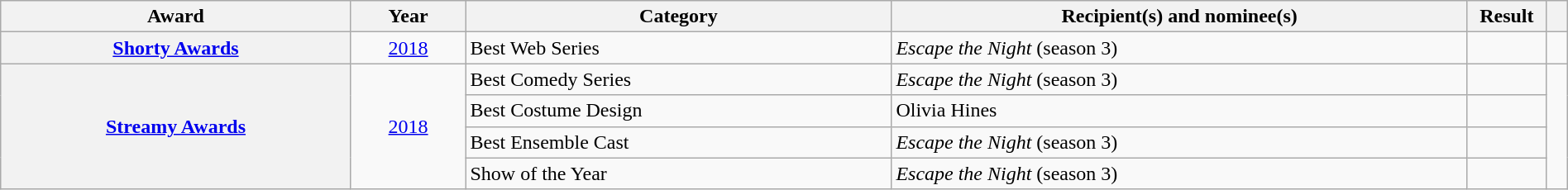<table class="wikitable sortable plainrowheaders" style="width: 100%;">
<tr>
<th scope="col">Award</th>
<th scope="col">Year</th>
<th scope="col">Category</th>
<th scope="col">Recipient(s) and nominee(s)</th>
<th scope="col" style="width: 5%;">Result</th>
<th scope="col" class="unsortable"></th>
</tr>
<tr>
<th scope="row" style="text-align: center;"><a href='#'>Shorty Awards</a></th>
<td style="text-align: center;"><a href='#'>2018</a></td>
<td>Best Web Series</td>
<td><em>Escape the Night</em> (season 3)</td>
<td></td>
<td style="text-align: center;"></td>
</tr>
<tr>
<th scope="row" rowspan="4" style="text-align: center;"><a href='#'>Streamy Awards</a></th>
<td rowspan="4" style="text-align: center;"><a href='#'>2018</a></td>
<td>Best Comedy Series</td>
<td><em>Escape the Night</em> (season 3)</td>
<td></td>
<td rowspan="4" style="text-align: center;"></td>
</tr>
<tr>
<td>Best Costume Design</td>
<td>Olivia Hines</td>
<td></td>
</tr>
<tr>
<td>Best Ensemble Cast</td>
<td><em>Escape the Night</em> (season 3)</td>
<td></td>
</tr>
<tr>
<td>Show of the Year</td>
<td><em>Escape the Night</em> (season 3)</td>
<td></td>
</tr>
</table>
